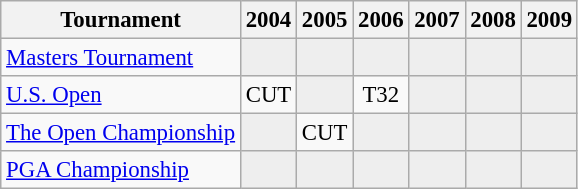<table class="wikitable" style="font-size:95%;text-align:center;">
<tr>
<th>Tournament</th>
<th>2004</th>
<th>2005</th>
<th>2006</th>
<th>2007</th>
<th>2008</th>
<th>2009</th>
</tr>
<tr>
<td align=left><a href='#'>Masters Tournament</a></td>
<td style="background:#eeeeee;"></td>
<td style="background:#eeeeee;"></td>
<td style="background:#eeeeee;"></td>
<td style="background:#eeeeee;"></td>
<td style="background:#eeeeee;"></td>
<td style="background:#eeeeee;"></td>
</tr>
<tr>
<td align=left><a href='#'>U.S. Open</a></td>
<td>CUT</td>
<td style="background:#eeeeee;"></td>
<td>T32</td>
<td style="background:#eeeeee;"></td>
<td style="background:#eeeeee;"></td>
<td style="background:#eeeeee;"></td>
</tr>
<tr>
<td align=left><a href='#'>The Open Championship</a></td>
<td style="background:#eeeeee;"></td>
<td>CUT</td>
<td style="background:#eeeeee;"></td>
<td style="background:#eeeeee;"></td>
<td style="background:#eeeeee;"></td>
<td style="background:#eeeeee;"></td>
</tr>
<tr>
<td align=left><a href='#'>PGA Championship</a></td>
<td style="background:#eeeeee;"></td>
<td style="background:#eeeeee;"></td>
<td style="background:#eeeeee;"></td>
<td style="background:#eeeeee;"></td>
<td style="background:#eeeeee;"></td>
<td style="background:#eeeeee;"></td>
</tr>
</table>
